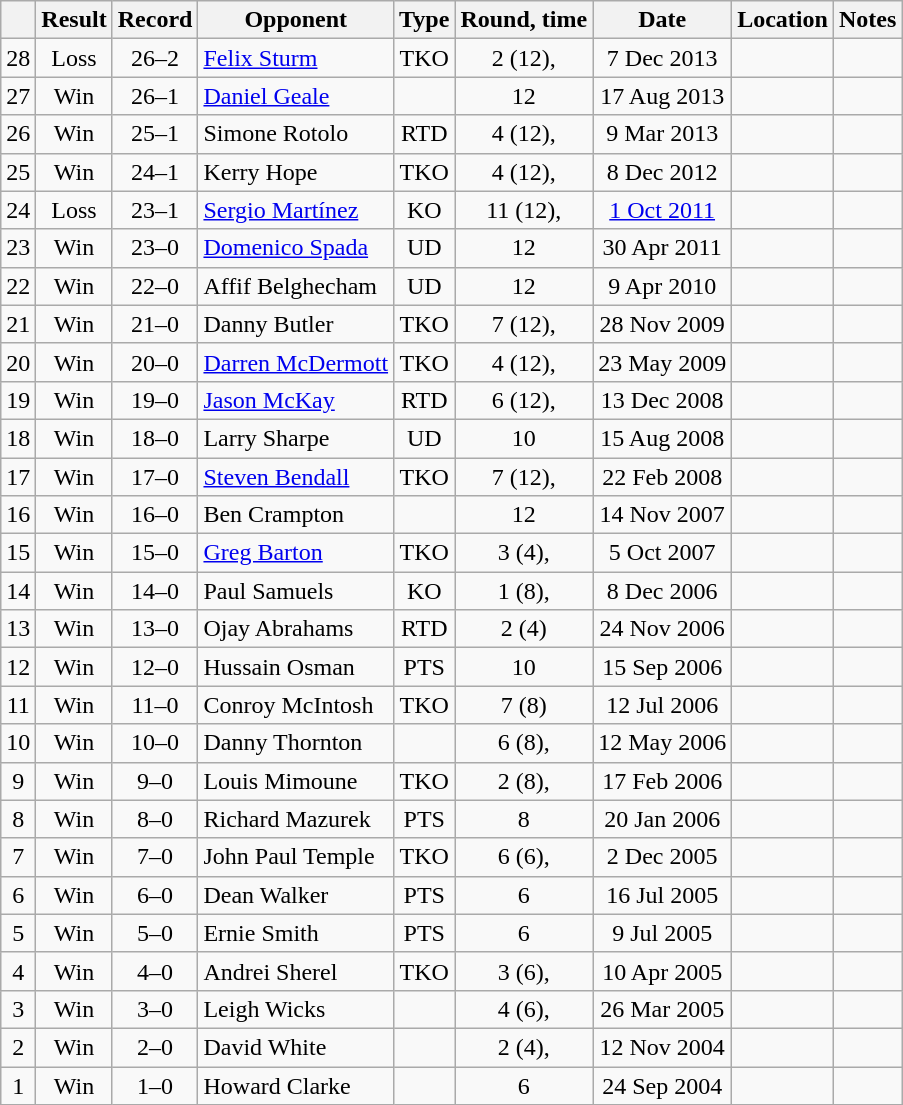<table class="wikitable" style="text-align:center">
<tr>
<th></th>
<th>Result</th>
<th>Record</th>
<th>Opponent</th>
<th>Type</th>
<th>Round, time</th>
<th>Date</th>
<th>Location</th>
<th>Notes</th>
</tr>
<tr>
<td>28</td>
<td>Loss</td>
<td>26–2</td>
<td style="text-align:left;"><a href='#'>Felix Sturm</a></td>
<td>TKO</td>
<td>2 (12), </td>
<td>7 Dec 2013</td>
<td style="text-align:left;"></td>
<td style="text-align:left;"></td>
</tr>
<tr>
<td>27</td>
<td>Win</td>
<td>26–1</td>
<td style="text-align:left;"><a href='#'>Daniel Geale</a></td>
<td></td>
<td>12</td>
<td>17 Aug 2013</td>
<td style="text-align:left;"></td>
<td style="text-align:left;"></td>
</tr>
<tr>
<td>26</td>
<td>Win</td>
<td>25–1</td>
<td style="text-align:left;">Simone Rotolo</td>
<td>RTD</td>
<td>4 (12), </td>
<td>9 Mar 2013</td>
<td style="text-align:left;"></td>
<td style="text-align:left;"></td>
</tr>
<tr>
<td>25</td>
<td>Win</td>
<td>24–1</td>
<td style="text-align:left;">Kerry Hope</td>
<td>TKO</td>
<td>4 (12), </td>
<td>8 Dec 2012</td>
<td style="text-align:left;"></td>
<td></td>
</tr>
<tr>
<td>24</td>
<td>Loss</td>
<td>23–1</td>
<td style="text-align:left;"><a href='#'>Sergio Martínez</a></td>
<td>KO</td>
<td>11 (12), </td>
<td><a href='#'>1 Oct 2011</a></td>
<td style="text-align:left;"></td>
<td style="text-align:left;"></td>
</tr>
<tr>
<td>23</td>
<td>Win</td>
<td>23–0</td>
<td style="text-align:left;"><a href='#'>Domenico Spada</a></td>
<td>UD</td>
<td>12</td>
<td>30 Apr 2011</td>
<td style="text-align:left;"></td>
<td style="text-align:left;"></td>
</tr>
<tr>
<td>22</td>
<td>Win</td>
<td>22–0</td>
<td style="text-align:left;">Affif Belghecham</td>
<td>UD</td>
<td>12</td>
<td>9 Apr 2010</td>
<td style="text-align:left;"></td>
<td style="text-align:left;"></td>
</tr>
<tr>
<td>21</td>
<td>Win</td>
<td>21–0</td>
<td style="text-align:left;">Danny Butler</td>
<td>TKO</td>
<td>7 (12), </td>
<td>28 Nov 2009</td>
<td style="text-align:left;"></td>
<td style="text-align:left;"></td>
</tr>
<tr>
<td>20</td>
<td>Win</td>
<td>20–0</td>
<td style="text-align:left;"><a href='#'>Darren McDermott</a></td>
<td>TKO</td>
<td>4 (12), </td>
<td>23 May 2009</td>
<td style="text-align:left;"></td>
<td style="text-align:left;"></td>
</tr>
<tr>
<td>19</td>
<td>Win</td>
<td>19–0</td>
<td style="text-align:left;"><a href='#'>Jason McKay</a></td>
<td>RTD</td>
<td>6 (12), </td>
<td>13 Dec 2008</td>
<td style="text-align:left;"></td>
<td style="text-align:left;"></td>
</tr>
<tr>
<td>18</td>
<td>Win</td>
<td>18–0</td>
<td style="text-align:left;">Larry Sharpe</td>
<td>UD</td>
<td>10</td>
<td>15 Aug 2008</td>
<td style="text-align:left;"></td>
<td></td>
</tr>
<tr>
<td>17</td>
<td>Win</td>
<td>17–0</td>
<td style="text-align:left;"><a href='#'>Steven Bendall</a></td>
<td>TKO</td>
<td>7 (12), </td>
<td>22 Feb 2008</td>
<td style="text-align:left;"></td>
<td style="text-align:left;"></td>
</tr>
<tr>
<td>16</td>
<td>Win</td>
<td>16–0</td>
<td style="text-align:left;">Ben Crampton</td>
<td></td>
<td>12</td>
<td>14 Nov 2007</td>
<td style="text-align:left;"></td>
<td style="text-align:left;"></td>
</tr>
<tr>
<td>15</td>
<td>Win</td>
<td>15–0</td>
<td style="text-align:left;"><a href='#'>Greg Barton</a></td>
<td>TKO</td>
<td>3 (4), </td>
<td>5 Oct 2007</td>
<td style="text-align:left;"></td>
<td></td>
</tr>
<tr>
<td>14</td>
<td>Win</td>
<td>14–0</td>
<td style="text-align:left;">Paul Samuels</td>
<td>KO</td>
<td>1 (8), </td>
<td>8 Dec 2006</td>
<td style="text-align:left;"></td>
<td></td>
</tr>
<tr>
<td>13</td>
<td>Win</td>
<td>13–0</td>
<td style="text-align:left;">Ojay Abrahams</td>
<td>RTD</td>
<td>2 (4)</td>
<td>24 Nov 2006</td>
<td style="text-align:left;"></td>
<td></td>
</tr>
<tr>
<td>12</td>
<td>Win</td>
<td>12–0</td>
<td style="text-align:left;">Hussain Osman</td>
<td>PTS</td>
<td>10</td>
<td>15 Sep 2006</td>
<td style="text-align:left;"></td>
<td style="text-align:left;"></td>
</tr>
<tr>
<td>11</td>
<td>Win</td>
<td>11–0</td>
<td style="text-align:left;">Conroy McIntosh</td>
<td>TKO</td>
<td>7 (8)</td>
<td>12 Jul 2006</td>
<td style="text-align:left;"></td>
<td></td>
</tr>
<tr>
<td>10</td>
<td>Win</td>
<td>10–0</td>
<td style="text-align:left;">Danny Thornton</td>
<td></td>
<td>6 (8), </td>
<td>12 May 2006</td>
<td style="text-align:left;"></td>
<td></td>
</tr>
<tr>
<td>9</td>
<td>Win</td>
<td>9–0</td>
<td style="text-align:left;">Louis Mimoune</td>
<td>TKO</td>
<td>2 (8), </td>
<td>17 Feb 2006</td>
<td style="text-align:left;"></td>
<td></td>
</tr>
<tr>
<td>8</td>
<td>Win</td>
<td>8–0</td>
<td style="text-align:left;">Richard Mazurek</td>
<td>PTS</td>
<td>8</td>
<td>20 Jan 2006</td>
<td style="text-align:left;"></td>
<td></td>
</tr>
<tr>
<td>7</td>
<td>Win</td>
<td>7–0</td>
<td style="text-align:left;">John Paul Temple</td>
<td>TKO</td>
<td>6 (6), </td>
<td>2 Dec 2005</td>
<td style="text-align:left;"></td>
<td></td>
</tr>
<tr>
<td>6</td>
<td>Win</td>
<td>6–0</td>
<td style="text-align:left;">Dean Walker</td>
<td>PTS</td>
<td>6</td>
<td>16 Jul 2005</td>
<td style="text-align:left;"></td>
<td></td>
</tr>
<tr>
<td>5</td>
<td>Win</td>
<td>5–0</td>
<td style="text-align:left;">Ernie Smith</td>
<td>PTS</td>
<td>6</td>
<td>9 Jul 2005</td>
<td style="text-align:left;"></td>
<td></td>
</tr>
<tr>
<td>4</td>
<td>Win</td>
<td>4–0</td>
<td style="text-align:left;">Andrei Sherel</td>
<td>TKO</td>
<td>3 (6), </td>
<td>10 Apr 2005</td>
<td style="text-align:left;"></td>
<td></td>
</tr>
<tr>
<td>3</td>
<td>Win</td>
<td>3–0</td>
<td style="text-align:left;">Leigh Wicks</td>
<td></td>
<td>4 (6), </td>
<td>26 Mar 2005</td>
<td style="text-align:left;"></td>
<td></td>
</tr>
<tr>
<td>2</td>
<td>Win</td>
<td>2–0</td>
<td style="text-align:left;">David White</td>
<td></td>
<td>2 (4), </td>
<td>12 Nov 2004</td>
<td style="text-align:left;"></td>
<td></td>
</tr>
<tr>
<td>1</td>
<td>Win</td>
<td>1–0</td>
<td style="text-align:left;">Howard Clarke</td>
<td></td>
<td>6</td>
<td>24 Sep 2004</td>
<td style="text-align:left;"></td>
<td></td>
</tr>
</table>
